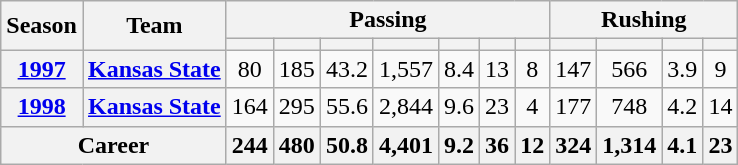<table class="wikitable" style="text-align:center;">
<tr>
<th rowspan="2">Season</th>
<th rowspan="2">Team</th>
<th colspan="7">Passing</th>
<th colspan="4">Rushing</th>
</tr>
<tr>
<th></th>
<th></th>
<th></th>
<th></th>
<th></th>
<th></th>
<th></th>
<th></th>
<th></th>
<th></th>
<th></th>
</tr>
<tr>
<th><a href='#'>1997</a></th>
<th><a href='#'>Kansas State</a></th>
<td>80</td>
<td>185</td>
<td>43.2</td>
<td>1,557</td>
<td>8.4</td>
<td>13</td>
<td>8</td>
<td>147</td>
<td>566</td>
<td>3.9</td>
<td>9</td>
</tr>
<tr>
<th><a href='#'>1998</a></th>
<th><a href='#'>Kansas State</a></th>
<td>164</td>
<td>295</td>
<td>55.6</td>
<td>2,844</td>
<td>9.6</td>
<td>23</td>
<td>4</td>
<td>177</td>
<td>748</td>
<td>4.2</td>
<td>14</td>
</tr>
<tr>
<th colspan="2">Career</th>
<th>244</th>
<th>480</th>
<th>50.8</th>
<th>4,401</th>
<th>9.2</th>
<th>36</th>
<th>12</th>
<th>324</th>
<th>1,314</th>
<th>4.1</th>
<th>23</th>
</tr>
</table>
